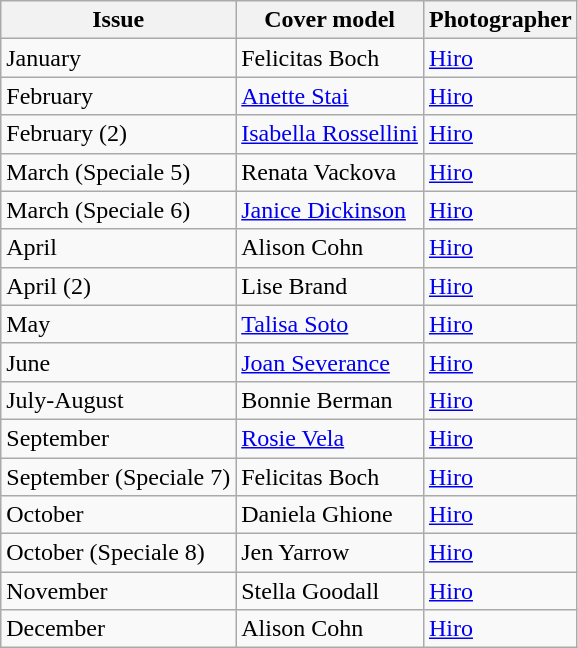<table class="sortable wikitable">
<tr>
<th>Issue</th>
<th>Cover model</th>
<th>Photographer</th>
</tr>
<tr>
<td>January</td>
<td>Felicitas Boch</td>
<td><a href='#'>Hiro</a></td>
</tr>
<tr>
<td>February</td>
<td><a href='#'>Anette Stai</a></td>
<td><a href='#'>Hiro</a></td>
</tr>
<tr>
<td>February (2)</td>
<td><a href='#'>Isabella Rossellini</a></td>
<td><a href='#'>Hiro</a></td>
</tr>
<tr>
<td>March (Speciale 5)</td>
<td>Renata Vackova</td>
<td><a href='#'>Hiro</a></td>
</tr>
<tr>
<td>March (Speciale 6)</td>
<td><a href='#'>Janice Dickinson</a></td>
<td><a href='#'>Hiro</a></td>
</tr>
<tr>
<td>April</td>
<td>Alison Cohn</td>
<td><a href='#'>Hiro</a></td>
</tr>
<tr>
<td>April (2)</td>
<td>Lise Brand</td>
<td><a href='#'>Hiro</a></td>
</tr>
<tr>
<td>May</td>
<td><a href='#'>Talisa Soto</a></td>
<td><a href='#'>Hiro</a></td>
</tr>
<tr>
<td>June</td>
<td><a href='#'>Joan Severance</a></td>
<td><a href='#'>Hiro</a></td>
</tr>
<tr>
<td>July-August</td>
<td>Bonnie Berman</td>
<td><a href='#'>Hiro</a></td>
</tr>
<tr>
<td>September</td>
<td><a href='#'>Rosie Vela</a></td>
<td><a href='#'>Hiro</a></td>
</tr>
<tr>
<td>September (Speciale 7)</td>
<td>Felicitas Boch</td>
<td><a href='#'>Hiro</a></td>
</tr>
<tr>
<td>October</td>
<td>Daniela Ghione</td>
<td><a href='#'>Hiro</a></td>
</tr>
<tr>
<td>October (Speciale 8)</td>
<td>Jen Yarrow</td>
<td><a href='#'>Hiro</a></td>
</tr>
<tr>
<td>November</td>
<td>Stella Goodall</td>
<td><a href='#'>Hiro</a></td>
</tr>
<tr>
<td>December</td>
<td>Alison Cohn</td>
<td><a href='#'>Hiro</a></td>
</tr>
</table>
